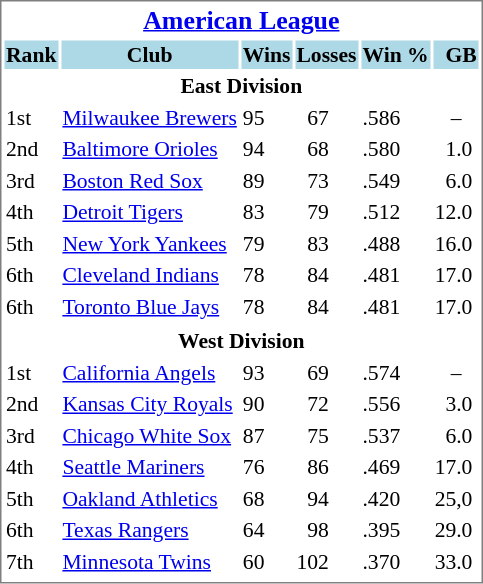<table cellpadding="1" style="width:auto;font-size: 90%; border: 1px solid gray;">
<tr align="center" style="font-size: larger;">
<th colspan=6><a href='#'>American League</a></th>
</tr>
<tr style="background:lightblue;">
<th>Rank</th>
<th>Club</th>
<th>Wins</th>
<th>Losses</th>
<th>Win %</th>
<th>  GB</th>
</tr>
<tr align="center" style="vertical-align: middle;" style="background:lightblue;">
<th colspan=6>East Division</th>
</tr>
<tr>
<td>1st</td>
<td><a href='#'>Milwaukee Brewers</a></td>
<td>95</td>
<td>  67</td>
<td>.586</td>
<td>   –</td>
</tr>
<tr>
<td>2nd</td>
<td><a href='#'>Baltimore Orioles</a></td>
<td>94</td>
<td>  68</td>
<td>.580</td>
<td>  1.0</td>
</tr>
<tr>
<td>3rd</td>
<td><a href='#'>Boston Red Sox</a></td>
<td>89</td>
<td>  73</td>
<td>.549</td>
<td>  6.0</td>
</tr>
<tr>
<td>4th</td>
<td><a href='#'>Detroit Tigers</a></td>
<td>83</td>
<td>  79</td>
<td>.512</td>
<td>12.0</td>
</tr>
<tr>
<td>5th</td>
<td><a href='#'>New York Yankees</a></td>
<td>79</td>
<td>  83</td>
<td>.488</td>
<td>16.0</td>
</tr>
<tr>
<td>6th</td>
<td><a href='#'>Cleveland Indians</a></td>
<td>78</td>
<td>  84</td>
<td>.481</td>
<td>17.0</td>
</tr>
<tr>
<td>6th</td>
<td><a href='#'>Toronto Blue Jays</a></td>
<td>78</td>
<td>  84</td>
<td>.481</td>
<td>17.0</td>
</tr>
<tr>
</tr>
<tr align="center" style="vertical-align: middle;" style="background:lightblue;">
<th colspan=6>West Division</th>
</tr>
<tr>
<td>1st</td>
<td><a href='#'>California Angels</a></td>
<td>93</td>
<td>  69</td>
<td>.574</td>
<td>   –</td>
</tr>
<tr>
<td>2nd</td>
<td><a href='#'>Kansas City Royals</a></td>
<td>90</td>
<td>  72</td>
<td>.556</td>
<td>  3.0</td>
</tr>
<tr>
<td>3rd</td>
<td><a href='#'>Chicago White Sox</a></td>
<td>87</td>
<td>  75</td>
<td>.537</td>
<td>  6.0</td>
</tr>
<tr>
<td>4th</td>
<td><a href='#'>Seattle Mariners</a></td>
<td>76</td>
<td>  86</td>
<td>.469</td>
<td>17.0</td>
</tr>
<tr>
<td>5th</td>
<td><a href='#'>Oakland Athletics</a></td>
<td>68</td>
<td>  94</td>
<td>.420</td>
<td>25,0</td>
</tr>
<tr>
<td>6th</td>
<td><a href='#'>Texas Rangers</a></td>
<td>64</td>
<td>  98</td>
<td>.395</td>
<td>29.0</td>
</tr>
<tr>
<td>7th</td>
<td><a href='#'>Minnesota Twins</a></td>
<td>60</td>
<td>102</td>
<td>.370</td>
<td>33.0</td>
</tr>
<tr>
</tr>
</table>
